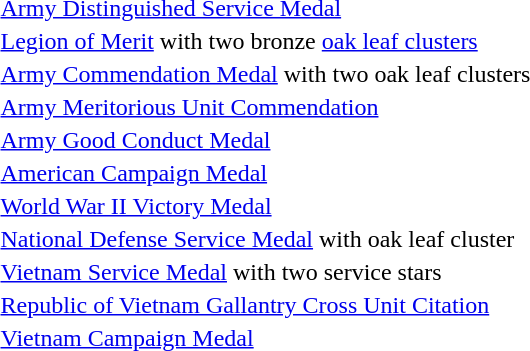<table>
<tr>
<td></td>
<td><a href='#'>Army Distinguished Service Medal</a></td>
</tr>
<tr>
<td></td>
<td><a href='#'>Legion of Merit</a> with two bronze <a href='#'>oak leaf clusters</a></td>
</tr>
<tr>
<td></td>
<td><a href='#'>Army Commendation Medal</a> with two oak leaf clusters</td>
</tr>
<tr>
<td></td>
<td><a href='#'>Army Meritorious Unit Commendation</a></td>
</tr>
<tr>
<td></td>
<td><a href='#'>Army Good Conduct Medal</a></td>
</tr>
<tr>
<td></td>
<td><a href='#'>American Campaign Medal</a></td>
</tr>
<tr>
<td></td>
<td><a href='#'>World War II Victory Medal</a></td>
</tr>
<tr>
<td></td>
<td><a href='#'>National Defense Service Medal</a> with oak leaf cluster</td>
</tr>
<tr>
<td></td>
<td><a href='#'>Vietnam Service Medal</a> with two service stars</td>
</tr>
<tr>
<td></td>
<td><a href='#'>Republic of Vietnam Gallantry Cross Unit Citation</a></td>
</tr>
<tr>
<td></td>
<td><a href='#'>Vietnam Campaign Medal</a></td>
</tr>
</table>
